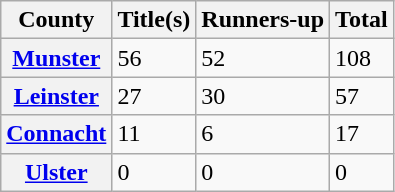<table class="wikitable plainrowheaders sortable">
<tr>
<th scope="col">County</th>
<th>Title(s)</th>
<th>Runners-up</th>
<th>Total</th>
</tr>
<tr>
<th scope="row"> <a href='#'>Munster</a></th>
<td>56</td>
<td>52</td>
<td>108</td>
</tr>
<tr>
<th scope="row"> <a href='#'>Leinster</a></th>
<td>27</td>
<td>30</td>
<td>57</td>
</tr>
<tr>
<th scope="row"> <a href='#'>Connacht</a></th>
<td>11</td>
<td>6</td>
<td>17</td>
</tr>
<tr>
<th scope="row"> <a href='#'>Ulster</a></th>
<td>0</td>
<td>0</td>
<td>0</td>
</tr>
</table>
